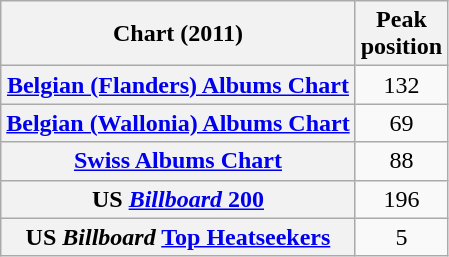<table class="wikitable sortable plainrowheaders" style="text-align:center;">
<tr>
<th>Chart (2011)</th>
<th>Peak<br>position</th>
</tr>
<tr>
<th scope="row"><a href='#'>Belgian (Flanders) Albums Chart</a></th>
<td>132</td>
</tr>
<tr>
<th scope="row"><a href='#'>Belgian (Wallonia) Albums Chart</a></th>
<td>69</td>
</tr>
<tr>
<th scope="row"><a href='#'>Swiss Albums Chart</a></th>
<td>88</td>
</tr>
<tr>
<th scope="row">US <a href='#'><em>Billboard</em> 200</a></th>
<td>196</td>
</tr>
<tr>
<th scope="row">US <em>Billboard</em> <a href='#'>Top Heatseekers</a></th>
<td>5</td>
</tr>
</table>
